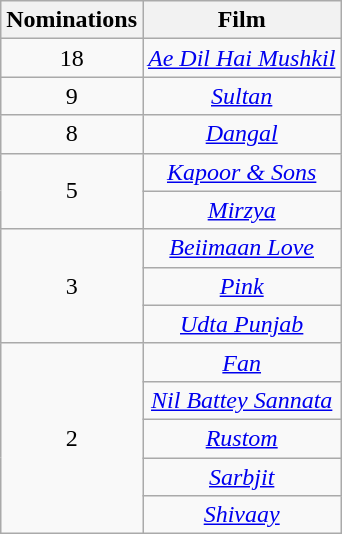<table class="wikitable" rowspan="2" style="text-align:center;">
<tr>
<th scope="col" style="width:55px;">Nominations</th>
<th scope="col" style="text-align:center;">Film</th>
</tr>
<tr>
<td>18</td>
<td><em><a href='#'>Ae Dil Hai Mushkil</a></em></td>
</tr>
<tr>
<td>9</td>
<td><em><a href='#'>Sultan</a></em></td>
</tr>
<tr>
<td>8</td>
<td><em><a href='#'>Dangal</a></em></td>
</tr>
<tr>
<td rowspan="2">5</td>
<td><em><a href='#'>Kapoor & Sons</a></em></td>
</tr>
<tr>
<td><em><a href='#'>Mirzya</a></em></td>
</tr>
<tr>
<td rowspan="3">3</td>
<td><em><a href='#'>Beiimaan Love</a></em></td>
</tr>
<tr>
<td><em><a href='#'>Pink</a></em></td>
</tr>
<tr>
<td><em><a href='#'>Udta Punjab</a></em></td>
</tr>
<tr>
<td rowspan="5">2</td>
<td><em><a href='#'>Fan</a></em></td>
</tr>
<tr>
<td><em><a href='#'>Nil Battey Sannata</a></em></td>
</tr>
<tr>
<td><em><a href='#'>Rustom</a></em></td>
</tr>
<tr>
<td><em><a href='#'>Sarbjit</a></em></td>
</tr>
<tr>
<td><em><a href='#'>Shivaay</a></em></td>
</tr>
</table>
